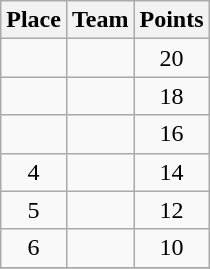<table class="wikitable" style="text-align:center; padding-bottom:0;">
<tr>
<th>Place</th>
<th style="text-align:left;">Team</th>
<th>Points</th>
</tr>
<tr>
<td></td>
<td align=left></td>
<td>20</td>
</tr>
<tr>
<td></td>
<td align=left></td>
<td>18</td>
</tr>
<tr>
<td></td>
<td align=left></td>
<td>16</td>
</tr>
<tr>
<td>4</td>
<td align=left></td>
<td>14</td>
</tr>
<tr>
<td>5</td>
<td align=left></td>
<td>12</td>
</tr>
<tr>
<td>6</td>
<td align=left></td>
<td>10</td>
</tr>
<tr>
</tr>
</table>
